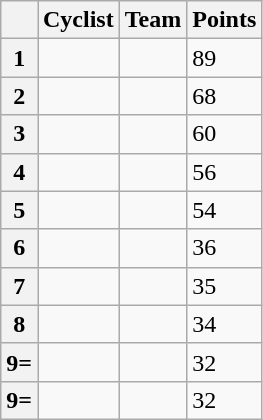<table class=wikitable>
<tr>
<th></th>
<th>Cyclist</th>
<th>Team</th>
<th>Points</th>
</tr>
<tr>
<th>1</th>
<td></td>
<td></td>
<td>89</td>
</tr>
<tr>
<th>2</th>
<td></td>
<td></td>
<td>68</td>
</tr>
<tr>
<th>3</th>
<td></td>
<td></td>
<td>60</td>
</tr>
<tr>
<th>4</th>
<td></td>
<td></td>
<td>56</td>
</tr>
<tr>
<th>5</th>
<td></td>
<td></td>
<td>54</td>
</tr>
<tr>
<th>6</th>
<td></td>
<td></td>
<td>36</td>
</tr>
<tr>
<th>7</th>
<td></td>
<td></td>
<td>35</td>
</tr>
<tr>
<th>8</th>
<td></td>
<td></td>
<td>34</td>
</tr>
<tr>
<th>9=</th>
<td></td>
<td></td>
<td>32</td>
</tr>
<tr>
<th>9=</th>
<td></td>
<td></td>
<td>32</td>
</tr>
</table>
